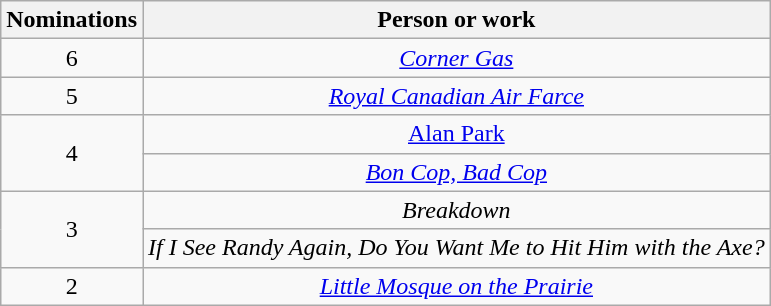<table class="wikitable sortable" style="text-align:center">
<tr>
<th scope="col" style="width:55px;">Nominations</th>
<th scope="col" style="text-align:center;">Person or work</th>
</tr>
<tr>
<td style="text-align:center">6</td>
<td><em><a href='#'>Corner Gas</a></em></td>
</tr>
<tr>
<td style="text-align:center">5</td>
<td><em><a href='#'>Royal Canadian Air Farce</a></em></td>
</tr>
<tr>
<td rowspan=2 style="text-align:center">4</td>
<td><a href='#'>Alan Park</a></td>
</tr>
<tr>
<td><em><a href='#'>Bon Cop, Bad Cop</a></em></td>
</tr>
<tr>
<td rowspan=2 style="text-align:center">3</td>
<td><em>Breakdown</em></td>
</tr>
<tr>
<td><em>If I See Randy Again, Do You Want Me to Hit Him with the Axe?</em></td>
</tr>
<tr>
<td style="text-align:center">2</td>
<td><em><a href='#'>Little Mosque on the Prairie</a></em></td>
</tr>
</table>
